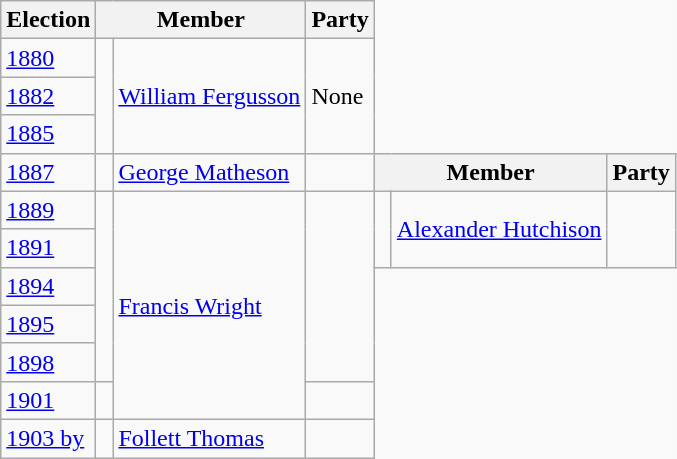<table class="wikitable" style='border-style: none none none none;'>
<tr>
<th>Election</th>
<th colspan="2">Member</th>
<th>Party</th>
</tr>
<tr style="background: #f9f9f9">
<td><a href='#'>1880</a></td>
<td rowspan="3" > </td>
<td rowspan="3"><a href='#'>William Fergusson</a></td>
<td rowspan="3">None</td>
</tr>
<tr style="background: #f9f9f9">
<td><a href='#'>1882</a></td>
</tr>
<tr style="background: #f9f9f9">
<td><a href='#'>1885</a></td>
</tr>
<tr style="background: #f9f9f9">
<td><a href='#'>1887</a></td>
<td> </td>
<td><a href='#'>George Matheson</a></td>
<td></td>
<th colspan="2">Member</th>
<th>Party</th>
</tr>
<tr style="background: #f9f9f9">
<td><a href='#'>1889</a></td>
<td rowspan="5" > </td>
<td rowspan="6"><a href='#'>Francis Wright</a></td>
<td rowspan="5"></td>
<td rowspan="2" > </td>
<td rowspan="2"><a href='#'>Alexander Hutchison</a></td>
<td rowspan="2"></td>
</tr>
<tr style="background: #f9f9f9">
<td><a href='#'>1891</a></td>
</tr>
<tr style="background: #f9f9f9">
<td><a href='#'>1894</a></td>
</tr>
<tr style="background: #f9f9f9">
<td><a href='#'>1895</a></td>
</tr>
<tr style="background: #f9f9f9">
<td><a href='#'>1898</a></td>
</tr>
<tr style="background: #f9f9f9">
<td><a href='#'>1901</a></td>
<td> </td>
<td></td>
</tr>
<tr style="background: #f9f9f9">
<td><a href='#'>1903 by</a></td>
<td> </td>
<td><a href='#'>Follett Thomas</a></td>
<td></td>
</tr>
</table>
